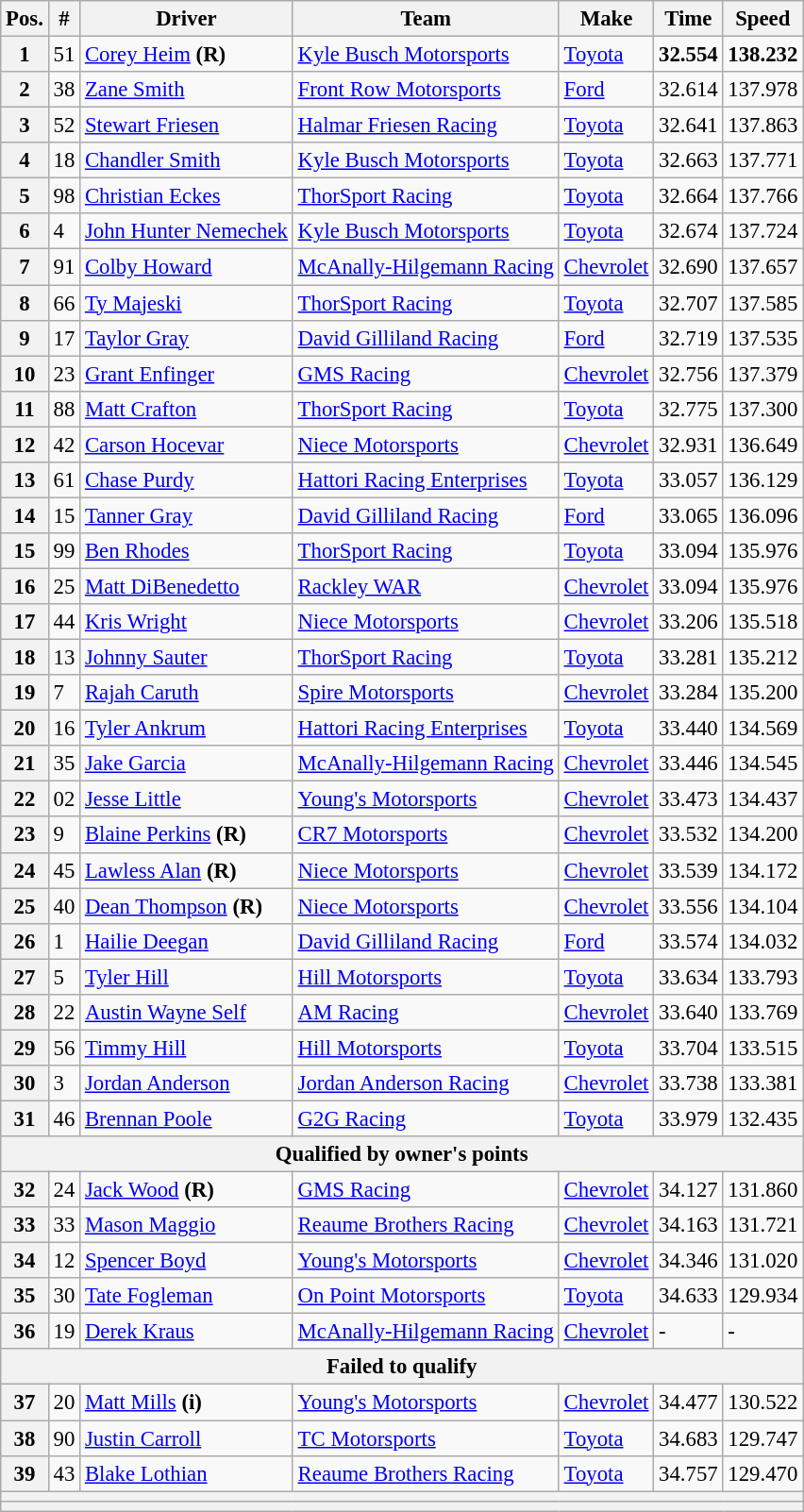<table class="wikitable" style="font-size:95%">
<tr>
<th>Pos.</th>
<th>#</th>
<th>Driver</th>
<th>Team</th>
<th>Make</th>
<th>Time</th>
<th>Speed</th>
</tr>
<tr>
<th>1</th>
<td>51</td>
<td><a href='#'>Corey Heim</a> <strong>(R)</strong></td>
<td><a href='#'>Kyle Busch Motorsports</a></td>
<td><a href='#'>Toyota</a></td>
<td><strong>32.554</strong></td>
<td><strong>138.232</strong></td>
</tr>
<tr>
<th>2</th>
<td>38</td>
<td><a href='#'>Zane Smith</a></td>
<td><a href='#'>Front Row Motorsports</a></td>
<td><a href='#'>Ford</a></td>
<td>32.614</td>
<td>137.978</td>
</tr>
<tr>
<th>3</th>
<td>52</td>
<td><a href='#'>Stewart Friesen</a></td>
<td><a href='#'>Halmar Friesen Racing</a></td>
<td><a href='#'>Toyota</a></td>
<td>32.641</td>
<td>137.863</td>
</tr>
<tr>
<th>4</th>
<td>18</td>
<td><a href='#'>Chandler Smith</a></td>
<td><a href='#'>Kyle Busch Motorsports</a></td>
<td><a href='#'>Toyota</a></td>
<td>32.663</td>
<td>137.771</td>
</tr>
<tr>
<th>5</th>
<td>98</td>
<td><a href='#'>Christian Eckes</a></td>
<td><a href='#'>ThorSport Racing</a></td>
<td><a href='#'>Toyota</a></td>
<td>32.664</td>
<td>137.766</td>
</tr>
<tr>
<th>6</th>
<td>4</td>
<td><a href='#'>John Hunter Nemechek</a></td>
<td><a href='#'>Kyle Busch Motorsports</a></td>
<td><a href='#'>Toyota</a></td>
<td>32.674</td>
<td>137.724</td>
</tr>
<tr>
<th>7</th>
<td>91</td>
<td><a href='#'>Colby Howard</a></td>
<td><a href='#'>McAnally-Hilgemann Racing</a></td>
<td><a href='#'>Chevrolet</a></td>
<td>32.690</td>
<td>137.657</td>
</tr>
<tr>
<th>8</th>
<td>66</td>
<td><a href='#'>Ty Majeski</a></td>
<td><a href='#'>ThorSport Racing</a></td>
<td><a href='#'>Toyota</a></td>
<td>32.707</td>
<td>137.585</td>
</tr>
<tr>
<th>9</th>
<td>17</td>
<td><a href='#'>Taylor Gray</a></td>
<td><a href='#'>David Gilliland Racing</a></td>
<td><a href='#'>Ford</a></td>
<td>32.719</td>
<td>137.535</td>
</tr>
<tr>
<th>10</th>
<td>23</td>
<td><a href='#'>Grant Enfinger</a></td>
<td><a href='#'>GMS Racing</a></td>
<td><a href='#'>Chevrolet</a></td>
<td>32.756</td>
<td>137.379</td>
</tr>
<tr>
<th>11</th>
<td>88</td>
<td><a href='#'>Matt Crafton</a></td>
<td><a href='#'>ThorSport Racing</a></td>
<td><a href='#'>Toyota</a></td>
<td>32.775</td>
<td>137.300</td>
</tr>
<tr>
<th>12</th>
<td>42</td>
<td><a href='#'>Carson Hocevar</a></td>
<td><a href='#'>Niece Motorsports</a></td>
<td><a href='#'>Chevrolet</a></td>
<td>32.931</td>
<td>136.649</td>
</tr>
<tr>
<th>13</th>
<td>61</td>
<td><a href='#'>Chase Purdy</a></td>
<td><a href='#'>Hattori Racing Enterprises</a></td>
<td><a href='#'>Toyota</a></td>
<td>33.057</td>
<td>136.129</td>
</tr>
<tr>
<th>14</th>
<td>15</td>
<td><a href='#'>Tanner Gray</a></td>
<td><a href='#'>David Gilliland Racing</a></td>
<td><a href='#'>Ford</a></td>
<td>33.065</td>
<td>136.096</td>
</tr>
<tr>
<th>15</th>
<td>99</td>
<td><a href='#'>Ben Rhodes</a></td>
<td><a href='#'>ThorSport Racing</a></td>
<td><a href='#'>Toyota</a></td>
<td>33.094</td>
<td>135.976</td>
</tr>
<tr>
<th>16</th>
<td>25</td>
<td><a href='#'>Matt DiBenedetto</a></td>
<td><a href='#'>Rackley WAR</a></td>
<td><a href='#'>Chevrolet</a></td>
<td>33.094</td>
<td>135.976</td>
</tr>
<tr>
<th>17</th>
<td>44</td>
<td><a href='#'>Kris Wright</a></td>
<td><a href='#'>Niece Motorsports</a></td>
<td><a href='#'>Chevrolet</a></td>
<td>33.206</td>
<td>135.518</td>
</tr>
<tr>
<th>18</th>
<td>13</td>
<td><a href='#'>Johnny Sauter</a></td>
<td><a href='#'>ThorSport Racing</a></td>
<td><a href='#'>Toyota</a></td>
<td>33.281</td>
<td>135.212</td>
</tr>
<tr>
<th>19</th>
<td>7</td>
<td><a href='#'>Rajah Caruth</a></td>
<td><a href='#'>Spire Motorsports</a></td>
<td><a href='#'>Chevrolet</a></td>
<td>33.284</td>
<td>135.200</td>
</tr>
<tr>
<th>20</th>
<td>16</td>
<td><a href='#'>Tyler Ankrum</a></td>
<td><a href='#'>Hattori Racing Enterprises</a></td>
<td><a href='#'>Toyota</a></td>
<td>33.440</td>
<td>134.569</td>
</tr>
<tr>
<th>21</th>
<td>35</td>
<td><a href='#'>Jake Garcia</a></td>
<td><a href='#'>McAnally-Hilgemann Racing</a></td>
<td><a href='#'>Chevrolet</a></td>
<td>33.446</td>
<td>134.545</td>
</tr>
<tr>
<th>22</th>
<td>02</td>
<td><a href='#'>Jesse Little</a></td>
<td><a href='#'>Young's Motorsports</a></td>
<td><a href='#'>Chevrolet</a></td>
<td>33.473</td>
<td>134.437</td>
</tr>
<tr>
<th>23</th>
<td>9</td>
<td><a href='#'>Blaine Perkins</a> <strong>(R)</strong></td>
<td><a href='#'>CR7 Motorsports</a></td>
<td><a href='#'>Chevrolet</a></td>
<td>33.532</td>
<td>134.200</td>
</tr>
<tr>
<th>24</th>
<td>45</td>
<td><a href='#'>Lawless Alan</a> <strong>(R)</strong></td>
<td><a href='#'>Niece Motorsports</a></td>
<td><a href='#'>Chevrolet</a></td>
<td>33.539</td>
<td>134.172</td>
</tr>
<tr>
<th>25</th>
<td>40</td>
<td><a href='#'>Dean Thompson</a> <strong>(R)</strong></td>
<td><a href='#'>Niece Motorsports</a></td>
<td><a href='#'>Chevrolet</a></td>
<td>33.556</td>
<td>134.104</td>
</tr>
<tr>
<th>26</th>
<td>1</td>
<td><a href='#'>Hailie Deegan</a></td>
<td><a href='#'>David Gilliland Racing</a></td>
<td><a href='#'>Ford</a></td>
<td>33.574</td>
<td>134.032</td>
</tr>
<tr>
<th>27</th>
<td>5</td>
<td><a href='#'>Tyler Hill</a></td>
<td><a href='#'>Hill Motorsports</a></td>
<td><a href='#'>Toyota</a></td>
<td>33.634</td>
<td>133.793</td>
</tr>
<tr>
<th>28</th>
<td>22</td>
<td><a href='#'>Austin Wayne Self</a></td>
<td><a href='#'>AM Racing</a></td>
<td><a href='#'>Chevrolet</a></td>
<td>33.640</td>
<td>133.769</td>
</tr>
<tr>
<th>29</th>
<td>56</td>
<td><a href='#'>Timmy Hill</a></td>
<td><a href='#'>Hill Motorsports</a></td>
<td><a href='#'>Toyota</a></td>
<td>33.704</td>
<td>133.515</td>
</tr>
<tr>
<th>30</th>
<td>3</td>
<td><a href='#'>Jordan Anderson</a></td>
<td><a href='#'>Jordan Anderson Racing</a></td>
<td><a href='#'>Chevrolet</a></td>
<td>33.738</td>
<td>133.381</td>
</tr>
<tr>
<th>31</th>
<td>46</td>
<td><a href='#'>Brennan Poole</a></td>
<td><a href='#'>G2G Racing</a></td>
<td><a href='#'>Toyota</a></td>
<td>33.979</td>
<td>132.435</td>
</tr>
<tr>
<th colspan="7">Qualified by owner's points</th>
</tr>
<tr>
<th>32</th>
<td>24</td>
<td><a href='#'>Jack Wood</a> <strong>(R)</strong></td>
<td><a href='#'>GMS Racing</a></td>
<td><a href='#'>Chevrolet</a></td>
<td>34.127</td>
<td>131.860</td>
</tr>
<tr>
<th>33</th>
<td>33</td>
<td><a href='#'>Mason Maggio</a></td>
<td><a href='#'>Reaume Brothers Racing</a></td>
<td><a href='#'>Chevrolet</a></td>
<td>34.163</td>
<td>131.721</td>
</tr>
<tr>
<th>34</th>
<td>12</td>
<td><a href='#'>Spencer Boyd</a></td>
<td><a href='#'>Young's Motorsports</a></td>
<td><a href='#'>Chevrolet</a></td>
<td>34.346</td>
<td>131.020</td>
</tr>
<tr>
<th>35</th>
<td>30</td>
<td><a href='#'>Tate Fogleman</a></td>
<td><a href='#'>On Point Motorsports</a></td>
<td><a href='#'>Toyota</a></td>
<td>34.633</td>
<td>129.934</td>
</tr>
<tr>
<th>36</th>
<td>19</td>
<td><a href='#'>Derek Kraus</a></td>
<td><a href='#'>McAnally-Hilgemann Racing</a></td>
<td><a href='#'>Chevrolet</a></td>
<td>-</td>
<td>-</td>
</tr>
<tr>
<th colspan="7">Failed to qualify</th>
</tr>
<tr>
<th>37</th>
<td>20</td>
<td><a href='#'>Matt Mills</a> <strong>(i)</strong></td>
<td><a href='#'>Young's Motorsports</a></td>
<td><a href='#'>Chevrolet</a></td>
<td>34.477</td>
<td>130.522</td>
</tr>
<tr>
<th>38</th>
<td>90</td>
<td><a href='#'>Justin Carroll</a></td>
<td><a href='#'>TC Motorsports</a></td>
<td><a href='#'>Toyota</a></td>
<td>34.683</td>
<td>129.747</td>
</tr>
<tr>
<th>39</th>
<td>43</td>
<td><a href='#'>Blake Lothian</a></td>
<td><a href='#'>Reaume Brothers Racing</a></td>
<td><a href='#'>Toyota</a></td>
<td>34.757</td>
<td>129.470</td>
</tr>
<tr>
<th colspan="7"></th>
</tr>
<tr>
<th colspan="7"></th>
</tr>
</table>
